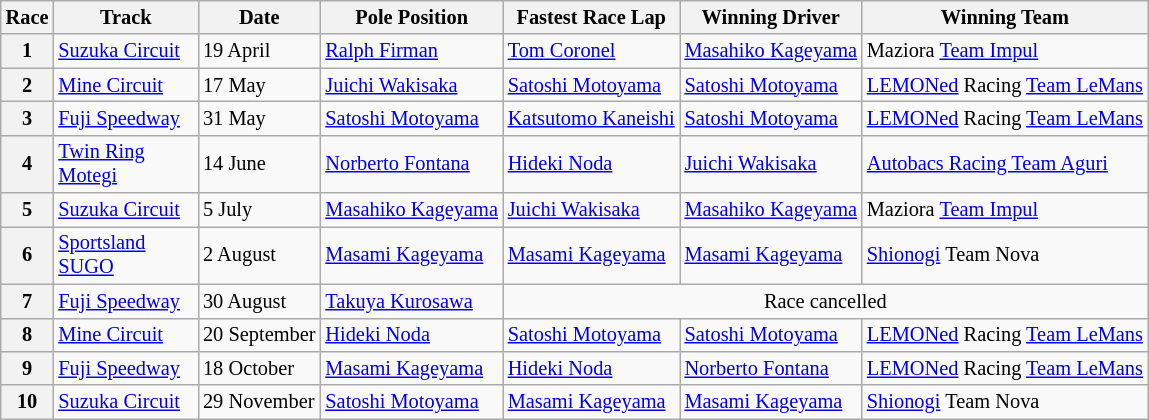<table class="wikitable" style="font-size:85%">
<tr>
<th>Race</th>
<th>Track</th>
<th>Date</th>
<th>Pole Position</th>
<th>Fastest Race Lap</th>
<th>Winning Driver</th>
<th>Winning Team</th>
</tr>
<tr>
<th>1</th>
<td width="90" align="left"><a href='#'>Suzuka Circuit</a></td>
<td align="left">19 April</td>
<td align="left"> <a href='#'>Ralph Firman</a></td>
<td align="left"> <a href='#'>Tom Coronel</a></td>
<td align="left"> <a href='#'>Masahiko Kageyama</a></td>
<td>Maziora <a href='#'>Team Impul</a></td>
</tr>
<tr>
<th>2</th>
<td align="left"><a href='#'>Mine Circuit</a></td>
<td align="left">17 May</td>
<td align="left"> <a href='#'>Juichi Wakisaka</a></td>
<td align="left"> <a href='#'>Satoshi Motoyama</a></td>
<td align="left"> <a href='#'>Satoshi Motoyama</a></td>
<td><a href='#'>LEMONed</a> Racing <a href='#'>Team LeMans</a></td>
</tr>
<tr>
<th>3</th>
<td align="left"><a href='#'>Fuji Speedway</a></td>
<td align="left">31 May</td>
<td align="left"> <a href='#'>Satoshi Motoyama</a></td>
<td align="left"> <a href='#'>Katsutomo Kaneishi</a></td>
<td align="left"> <a href='#'>Satoshi Motoyama</a></td>
<td><a href='#'>LEMONed</a> Racing <a href='#'>Team LeMans</a></td>
</tr>
<tr>
<th>4</th>
<td align="left"><a href='#'>Twin Ring Motegi</a></td>
<td align="left">14 June</td>
<td align="left"> <a href='#'>Norberto Fontana</a></td>
<td align="left"> <a href='#'>Hideki Noda</a></td>
<td align="left"> <a href='#'>Juichi Wakisaka</a></td>
<td><a href='#'>Autobacs Racing Team Aguri</a></td>
</tr>
<tr>
<th>5</th>
<td align="left"><a href='#'>Suzuka Circuit</a></td>
<td align="left">5 July</td>
<td align="left"> <a href='#'>Masahiko Kageyama</a></td>
<td align="left"> <a href='#'>Juichi Wakisaka</a></td>
<td align="left"> <a href='#'>Masahiko Kageyama</a></td>
<td>Maziora <a href='#'>Team Impul</a></td>
</tr>
<tr>
<th>6</th>
<td align="left"><a href='#'>Sportsland SUGO</a></td>
<td align="left">2 August</td>
<td align="left"> <a href='#'>Masami Kageyama</a></td>
<td align="left"> <a href='#'>Masami Kageyama</a></td>
<td align="left"> <a href='#'>Masami Kageyama</a></td>
<td><a href='#'>Shionogi</a> Team Nova</td>
</tr>
<tr>
<th>7</th>
<td align="left"><a href='#'>Fuji Speedway</a></td>
<td align="left">30 August</td>
<td align="left"> <a href='#'>Takuya Kurosawa</a></td>
<td colspan="3" align="center">Race cancelled</td>
</tr>
<tr>
<th>8</th>
<td align="left"><a href='#'>Mine Circuit</a></td>
<td align="left">20 September</td>
<td align="left"> <a href='#'>Hideki Noda</a></td>
<td align="left"> <a href='#'>Satoshi Motoyama</a></td>
<td align="left"> <a href='#'>Satoshi Motoyama</a></td>
<td><a href='#'>LEMONed</a> Racing <a href='#'>Team LeMans</a></td>
</tr>
<tr>
<th>9</th>
<td align="left"><a href='#'>Fuji Speedway</a></td>
<td align="left">18 October</td>
<td align="left"> <a href='#'>Masami Kageyama</a></td>
<td align="left"> <a href='#'>Hideki Noda</a></td>
<td align="left"> <a href='#'>Norberto Fontana</a></td>
<td><a href='#'>LEMONed</a> Racing <a href='#'>Team LeMans</a></td>
</tr>
<tr>
<th>10</th>
<td align="left"><a href='#'>Suzuka Circuit</a></td>
<td align="left">29 November</td>
<td align="left"> <a href='#'>Satoshi Motoyama</a></td>
<td align="left"> <a href='#'>Masami Kageyama</a></td>
<td align="left"> <a href='#'>Masami Kageyama</a></td>
<td><a href='#'>Shionogi</a> Team Nova</td>
</tr>
</table>
